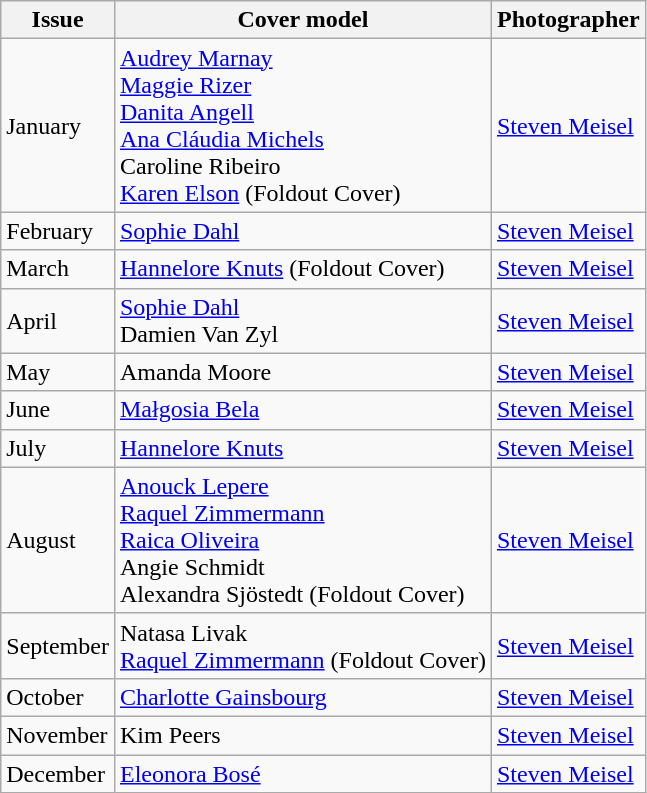<table class="sortable wikitable">
<tr>
<th>Issue</th>
<th>Cover model</th>
<th>Photographer</th>
</tr>
<tr>
<td>January</td>
<td><a href='#'>Audrey Marnay</a><br><a href='#'>Maggie Rizer</a><br><a href='#'>Danita Angell</a><br><a href='#'>Ana Cláudia Michels</a><br>Caroline Ribeiro<br><a href='#'>Karen Elson</a> (Foldout Cover)</td>
<td><a href='#'>Steven Meisel</a></td>
</tr>
<tr>
<td>February</td>
<td><a href='#'>Sophie Dahl</a></td>
<td><a href='#'>Steven Meisel</a></td>
</tr>
<tr>
<td>March</td>
<td><a href='#'>Hannelore Knuts</a> (Foldout Cover)</td>
<td><a href='#'>Steven Meisel</a></td>
</tr>
<tr>
<td>April</td>
<td><a href='#'>Sophie Dahl</a> <br> Damien Van Zyl</td>
<td><a href='#'>Steven Meisel</a></td>
</tr>
<tr>
<td>May</td>
<td>Amanda Moore</td>
<td><a href='#'>Steven Meisel</a></td>
</tr>
<tr>
<td>June</td>
<td><a href='#'>Małgosia Bela</a></td>
<td><a href='#'>Steven Meisel</a></td>
</tr>
<tr>
<td>July</td>
<td><a href='#'>Hannelore Knuts</a></td>
<td><a href='#'>Steven Meisel</a></td>
</tr>
<tr>
<td>August</td>
<td><a href='#'>Anouck Lepere</a><br><a href='#'>Raquel Zimmermann</a><br><a href='#'>Raica Oliveira</a><br>Angie Schmidt<br>Alexandra Sjöstedt (Foldout Cover)</td>
<td><a href='#'>Steven Meisel</a></td>
</tr>
<tr>
<td>September</td>
<td>Natasa Livak <br> <a href='#'>Raquel Zimmermann</a> (Foldout Cover)</td>
<td><a href='#'>Steven Meisel</a></td>
</tr>
<tr>
<td>October</td>
<td><a href='#'>Charlotte Gainsbourg</a></td>
<td><a href='#'>Steven Meisel</a></td>
</tr>
<tr>
<td>November</td>
<td>Kim Peers</td>
<td><a href='#'>Steven Meisel</a></td>
</tr>
<tr>
<td>December</td>
<td><a href='#'>Eleonora Bosé</a></td>
<td><a href='#'>Steven Meisel</a></td>
</tr>
</table>
